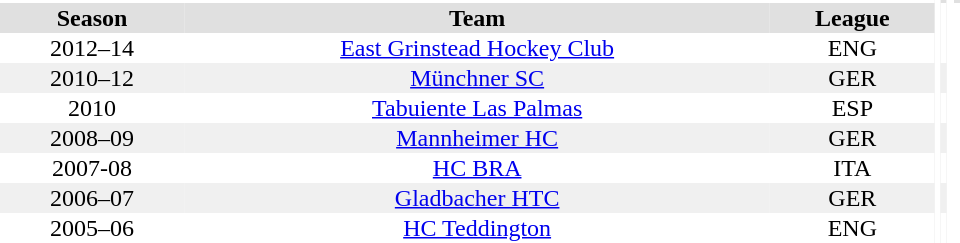<table border="0" cellpadding="1" cellspacing="0" style="text-align:center; width:40em">
<tr bgcolor="#e0e0e0">
<th colspan="3"  bgcolor="#ffffff"></th>
<th rowspan="99" bgcolor="#ffffff"></th>
<th colspan="5"></th>
<th rowspan="99" bgcolor="#ffffff"></th>
<th colspan="5"></th>
</tr>
<tr bgcolor="#e0e0e0">
<th>Season</th>
<th>Team</th>
<th>League</th>
</tr>
<tr ALIGN="center">
<td>2012–14</td>
<td><a href='#'>East Grinstead Hockey Club</a></td>
<td>ENG</td>
<td></td>
</tr>
<tr ALIGN="center" bgcolor="#f0f0f0">
<td>2010–12</td>
<td><a href='#'>Münchner SC</a></td>
<td>GER</td>
<td></td>
</tr>
<tr ALIGN="center">
<td>2010</td>
<td><a href='#'>Tabuiente Las Palmas</a></td>
<td>ESP</td>
<td></td>
</tr>
<tr ALIGN="center" bgcolor="#f0f0f0">
<td>2008–09</td>
<td><a href='#'>Mannheimer HC</a></td>
<td>GER</td>
<td></td>
</tr>
<tr ALIGN="center">
<td>2007-08</td>
<td><a href='#'>HC BRA</a></td>
<td>ITA</td>
<td></td>
</tr>
<tr ALIGN="center" bgcolor="#f0f0f0">
<td>2006–07</td>
<td><a href='#'>Gladbacher HTC</a></td>
<td>GER</td>
<td></td>
</tr>
<tr ALIGN="center">
<td>2005–06</td>
<td><a href='#'>HC Teddington</a></td>
<td>ENG</td>
<td></td>
</tr>
<tr ALIGN="center" bgcolor="#f0f0f0">
</tr>
</table>
